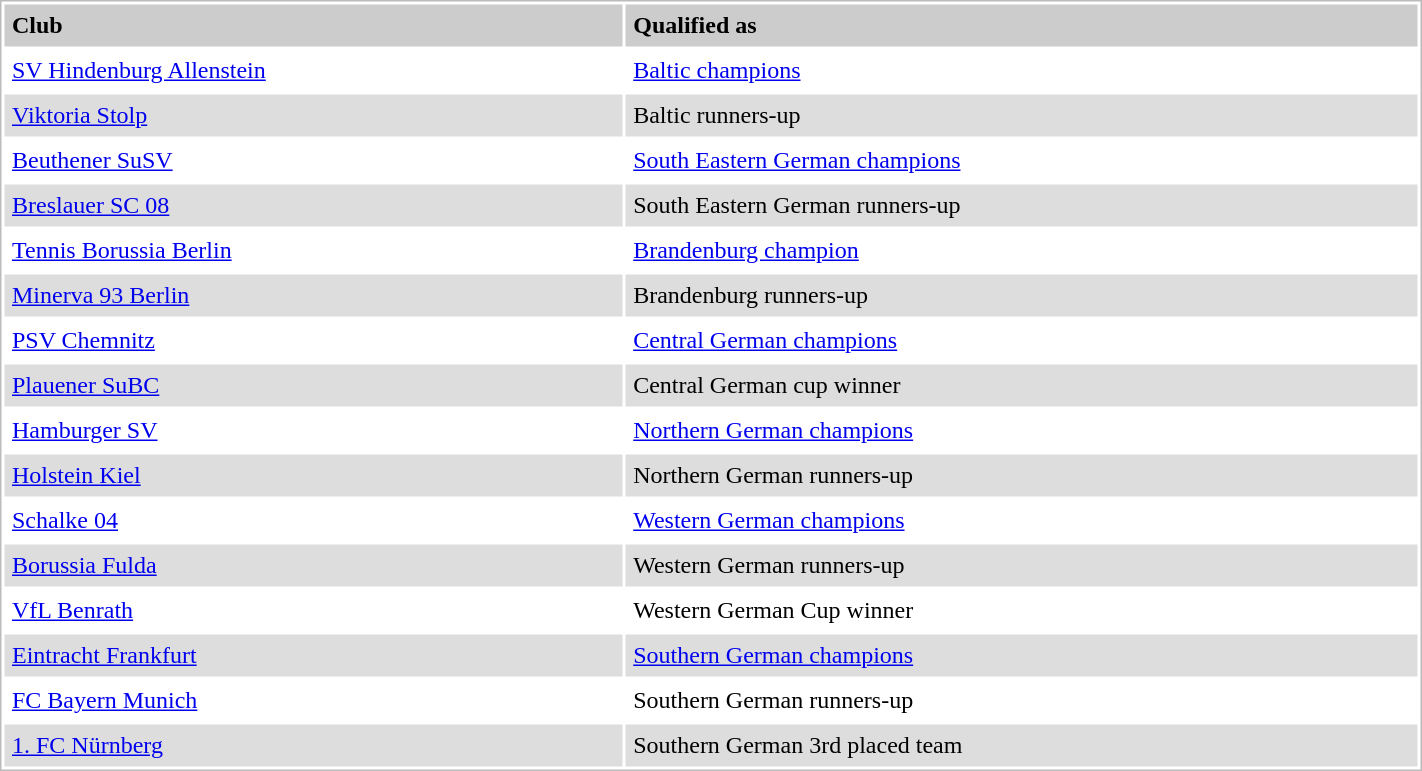<table style="border:1px solid #bbb;background:#fff;" cellpadding="5" cellspacing="2" width="75%">
<tr style="background:#ccc;font-weight:bold">
<td>Club</td>
<td>Qualified as</td>
</tr>
<tr>
<td><a href='#'>SV Hindenburg Allenstein</a></td>
<td><a href='#'>Baltic champions</a></td>
</tr>
<tr style="background:#ddd">
<td><a href='#'>Viktoria Stolp</a></td>
<td>Baltic runners-up</td>
</tr>
<tr>
<td><a href='#'>Beuthener SuSV</a></td>
<td><a href='#'>South Eastern German champions</a></td>
</tr>
<tr style="background:#ddd">
<td><a href='#'>Breslauer SC 08</a></td>
<td>South Eastern German runners-up</td>
</tr>
<tr>
<td><a href='#'>Tennis Borussia Berlin</a></td>
<td><a href='#'>Brandenburg champion</a></td>
</tr>
<tr style="background:#ddd">
<td><a href='#'>Minerva 93 Berlin</a></td>
<td>Brandenburg runners-up</td>
</tr>
<tr>
<td><a href='#'>PSV Chemnitz</a></td>
<td><a href='#'>Central German champions</a></td>
</tr>
<tr style="background:#ddd">
<td><a href='#'>Plauener SuBC</a></td>
<td>Central German cup winner</td>
</tr>
<tr>
<td><a href='#'>Hamburger SV</a></td>
<td><a href='#'>Northern German champions</a></td>
</tr>
<tr style="background:#ddd">
<td><a href='#'>Holstein Kiel</a></td>
<td>Northern German runners-up</td>
</tr>
<tr>
<td><a href='#'>Schalke 04</a></td>
<td><a href='#'>Western German champions</a></td>
</tr>
<tr style="background:#ddd">
<td><a href='#'>Borussia Fulda</a></td>
<td>Western German runners-up</td>
</tr>
<tr>
<td><a href='#'>VfL Benrath</a></td>
<td>Western German Cup winner</td>
</tr>
<tr style="background:#ddd">
<td><a href='#'>Eintracht Frankfurt</a></td>
<td><a href='#'>Southern German champions</a></td>
</tr>
<tr>
<td><a href='#'>FC Bayern Munich</a></td>
<td>Southern German runners-up</td>
</tr>
<tr style="background:#ddd">
<td><a href='#'>1. FC Nürnberg</a></td>
<td>Southern German 3rd placed team</td>
</tr>
</table>
